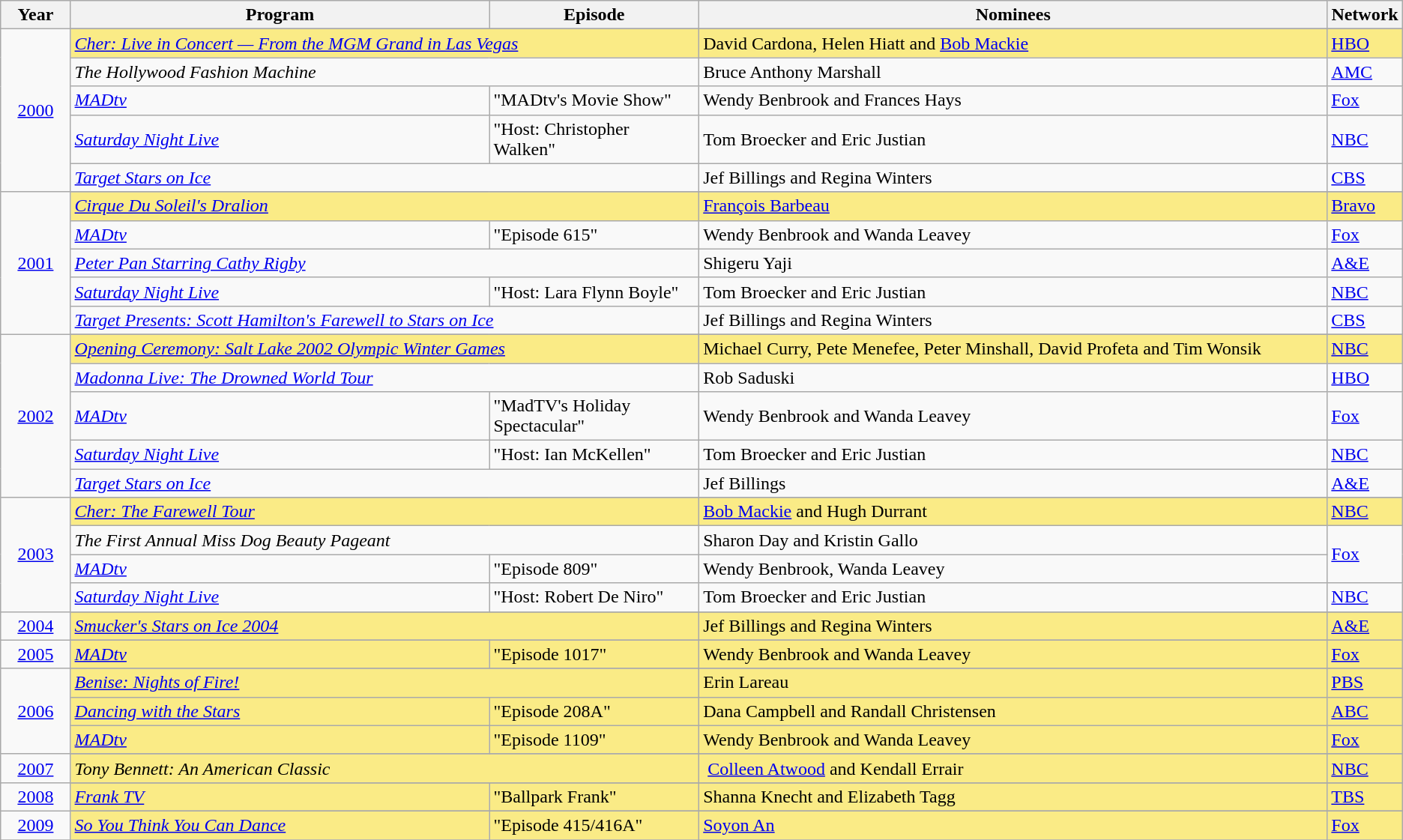<table class="wikitable">
<tr>
<th width="5%">Year</th>
<th width="30%">Program</th>
<th width="15%">Episode</th>
<th width="45%">Nominees</th>
<th width="5%">Network</th>
</tr>
<tr>
<td rowspan="6" style="text-align:center"><a href='#'>2000</a><br></td>
</tr>
<tr style="background:#FAEB86">
<td colspan=2><em><a href='#'>Cher: Live in Concert — From the MGM Grand in Las Vegas</a></em></td>
<td>David Cardona, Helen Hiatt and <a href='#'>Bob Mackie</a></td>
<td><a href='#'>HBO</a></td>
</tr>
<tr>
<td colspan=2><em>The Hollywood Fashion Machine</em></td>
<td>Bruce Anthony Marshall</td>
<td><a href='#'>AMC</a></td>
</tr>
<tr>
<td><em><a href='#'>MADtv</a></em></td>
<td>"MADtv's Movie Show"</td>
<td>Wendy Benbrook and Frances Hays</td>
<td><a href='#'>Fox</a></td>
</tr>
<tr>
<td><em><a href='#'>Saturday Night Live</a></em></td>
<td>"Host: Christopher Walken"</td>
<td>Tom Broecker and Eric Justian</td>
<td><a href='#'>NBC</a></td>
</tr>
<tr>
<td colspan=2><em><a href='#'>Target Stars on Ice</a></em></td>
<td>Jef Billings and Regina Winters</td>
<td><a href='#'>CBS</a></td>
</tr>
<tr>
<td rowspan="6" style="text-align:center"><a href='#'>2001</a><br></td>
</tr>
<tr style="background:#FAEB86">
<td colspan=2><em><a href='#'>Cirque Du Soleil's Dralion</a></em></td>
<td><a href='#'>François Barbeau</a></td>
<td><a href='#'>Bravo</a></td>
</tr>
<tr>
<td><em><a href='#'>MADtv</a></em></td>
<td>"Episode 615"</td>
<td>Wendy Benbrook and Wanda Leavey</td>
<td><a href='#'>Fox</a></td>
</tr>
<tr>
<td colspan=2><em><a href='#'>Peter Pan Starring Cathy Rigby</a></em></td>
<td>Shigeru Yaji</td>
<td><a href='#'>A&E</a></td>
</tr>
<tr>
<td><em><a href='#'>Saturday Night Live</a></em></td>
<td>"Host: Lara Flynn Boyle"</td>
<td>Tom Broecker and Eric Justian</td>
<td><a href='#'>NBC</a></td>
</tr>
<tr>
<td colspan=2><em><a href='#'>Target Presents: Scott Hamilton's Farewell to Stars on Ice</a></em></td>
<td>Jef Billings and Regina Winters</td>
<td><a href='#'>CBS</a></td>
</tr>
<tr>
<td rowspan="6" style="text-align:center"><a href='#'>2002</a><br></td>
</tr>
<tr style="background:#FAEB86">
<td colspan=2><em><a href='#'>Opening Ceremony: Salt Lake 2002 Olympic Winter Games</a></em></td>
<td>Michael Curry, Pete Menefee, Peter Minshall, David Profeta and Tim Wonsik</td>
<td><a href='#'>NBC</a></td>
</tr>
<tr>
<td colspan=2><em><a href='#'>Madonna Live: The Drowned World Tour</a></em></td>
<td>Rob Saduski</td>
<td><a href='#'>HBO</a></td>
</tr>
<tr>
<td><em><a href='#'>MADtv</a></em></td>
<td>"MadTV's Holiday Spectacular"</td>
<td>Wendy Benbrook and Wanda Leavey</td>
<td><a href='#'>Fox</a></td>
</tr>
<tr>
<td><em><a href='#'>Saturday Night Live</a></em></td>
<td>"Host: Ian McKellen"</td>
<td>Tom Broecker and Eric Justian</td>
<td><a href='#'>NBC</a></td>
</tr>
<tr>
<td colspan=2><em><a href='#'>Target Stars on Ice</a></em></td>
<td>Jef Billings</td>
<td><a href='#'>A&E</a></td>
</tr>
<tr>
<td rowspan="5" style="text-align:center"><a href='#'>2003</a><br></td>
</tr>
<tr style="background:#FAEB86">
<td colspan=2><em><a href='#'>Cher: The Farewell Tour</a></em></td>
<td><a href='#'>Bob Mackie</a> and Hugh Durrant</td>
<td><a href='#'>NBC</a></td>
</tr>
<tr>
<td colspan=2><em>The First Annual Miss Dog Beauty Pageant</em></td>
<td>Sharon Day and Kristin Gallo</td>
<td rowspan=2><a href='#'>Fox</a></td>
</tr>
<tr>
<td><em><a href='#'>MADtv</a></em></td>
<td>"Episode 809"</td>
<td>Wendy Benbrook, Wanda Leavey</td>
</tr>
<tr>
<td><em><a href='#'>Saturday Night Live</a></em></td>
<td>"Host: Robert De Niro"</td>
<td>Tom Broecker and Eric Justian</td>
<td><a href='#'>NBC</a></td>
</tr>
<tr>
<td rowspan="2" style="text-align:center"><a href='#'>2004</a></td>
</tr>
<tr style="background:#FAEB86">
<td colspan=2><em><a href='#'>Smucker's Stars on Ice 2004</a></em></td>
<td>Jef Billings and Regina Winters</td>
<td><a href='#'>A&E</a></td>
</tr>
<tr>
<td rowspan="2" style="text-align:center"><a href='#'>2005</a></td>
</tr>
<tr style="background:#FAEB86">
<td><em><a href='#'>MADtv</a></em></td>
<td>"Episode 1017"</td>
<td>Wendy Benbrook and Wanda Leavey</td>
<td><a href='#'>Fox</a></td>
</tr>
<tr>
<td rowspan="4" style="text-align:center"><a href='#'>2006</a></td>
</tr>
<tr style="background:#FAEB86">
<td colspan=2><em><a href='#'>Benise: Nights of Fire!</a></em></td>
<td>Erin Lareau</td>
<td><a href='#'>PBS</a></td>
</tr>
<tr style="background:#FAEB86">
<td><em><a href='#'>Dancing with the Stars</a></em></td>
<td>"Episode 208A"</td>
<td>Dana Campbell and Randall Christensen</td>
<td><a href='#'>ABC</a></td>
</tr>
<tr style="background:#FAEB86">
<td><em><a href='#'>MADtv</a></em></td>
<td>"Episode 1109"</td>
<td>Wendy Benbrook and Wanda Leavey</td>
<td><a href='#'>Fox</a></td>
</tr>
<tr>
<td rowspan="2" style="text-align:center"><a href='#'>2007</a></td>
</tr>
<tr style="background:#FAEB86">
<td colspan=2><em>Tony Bennett: An American Classic</em></td>
<td> <a href='#'>Colleen Atwood</a> and Kendall Errair</td>
<td><a href='#'>NBC</a></td>
</tr>
<tr>
<td rowspan="2" style="text-align:center"><a href='#'>2008</a></td>
</tr>
<tr style="background:#FAEB86">
<td><em><a href='#'>Frank TV</a></em></td>
<td>"Ballpark Frank"</td>
<td>Shanna Knecht and Elizabeth Tagg</td>
<td><a href='#'>TBS</a></td>
</tr>
<tr>
<td rowspan="2" style="text-align:center"><a href='#'>2009</a></td>
</tr>
<tr style="background:#FAEB86">
<td><em><a href='#'>So You Think You Can Dance</a></em></td>
<td>"Episode 415/416A"</td>
<td><a href='#'>Soyon An</a></td>
<td><a href='#'>Fox</a></td>
</tr>
<tr>
</tr>
</table>
